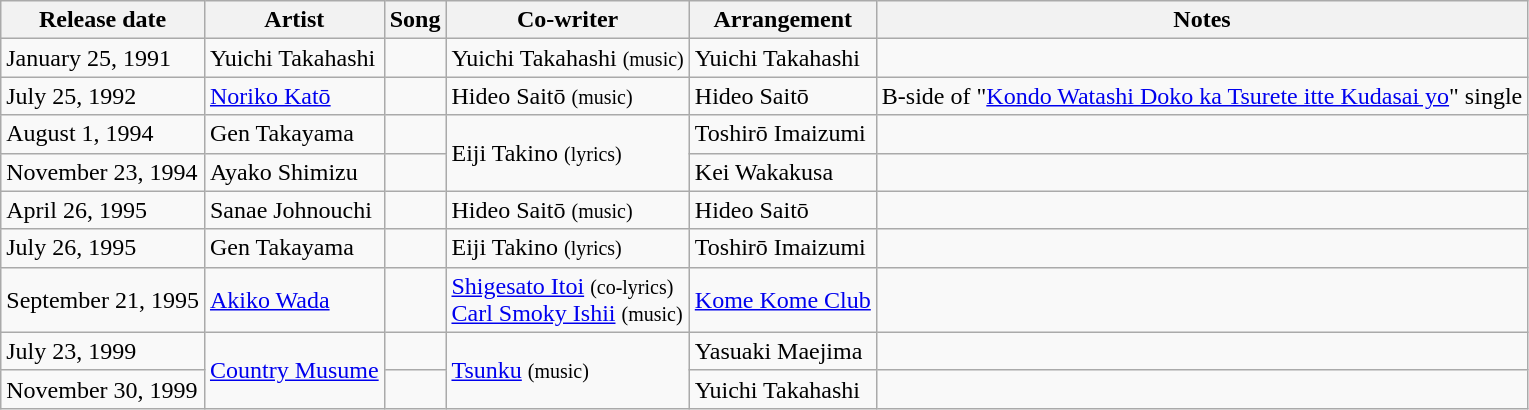<table class=wikitable>
<tr>
<th>Release date</th>
<th>Artist</th>
<th>Song</th>
<th>Co-writer</th>
<th>Arrangement</th>
<th>Notes</th>
</tr>
<tr>
<td>January 25, 1991</td>
<td>Yuichi Takahashi</td>
<td></td>
<td>Yuichi Takahashi <small>(music)</small></td>
<td>Yuichi Takahashi</td>
<td></td>
</tr>
<tr>
<td>July 25, 1992</td>
<td><a href='#'>Noriko Katō</a></td>
<td></td>
<td>Hideo Saitō <small>(music)</small></td>
<td>Hideo Saitō</td>
<td>B-side of "<a href='#'>Kondo Watashi Doko ka Tsurete itte Kudasai yo</a>" single</td>
</tr>
<tr>
<td>August 1, 1994</td>
<td>Gen Takayama</td>
<td></td>
<td rowspan="2">Eiji Takino <small>(lyrics)</small></td>
<td>Toshirō Imaizumi</td>
<td></td>
</tr>
<tr>
<td>November 23, 1994</td>
<td>Ayako Shimizu</td>
<td></td>
<td>Kei Wakakusa</td>
<td></td>
</tr>
<tr>
<td>April 26, 1995</td>
<td>Sanae Johnouchi</td>
<td></td>
<td>Hideo Saitō <small>(music)</small></td>
<td>Hideo Saitō</td>
<td></td>
</tr>
<tr>
<td>July 26, 1995</td>
<td>Gen Takayama</td>
<td></td>
<td>Eiji Takino <small>(lyrics)</small></td>
<td>Toshirō Imaizumi</td>
<td></td>
</tr>
<tr>
<td>September 21, 1995</td>
<td><a href='#'>Akiko Wada</a></td>
<td></td>
<td><a href='#'>Shigesato Itoi</a> <small>(co-lyrics)</small><br><a href='#'>Carl Smoky Ishii</a> <small>(music)</small></td>
<td><a href='#'>Kome Kome Club</a></td>
<td></td>
</tr>
<tr>
<td>July 23, 1999</td>
<td rowspan="2"><a href='#'>Country Musume</a></td>
<td></td>
<td rowspan="2"><a href='#'>Tsunku</a> <small>(music)</small></td>
<td>Yasuaki Maejima</td>
<td></td>
</tr>
<tr>
<td>November 30, 1999</td>
<td><br></td>
<td>Yuichi Takahashi</td>
<td></td>
</tr>
</table>
